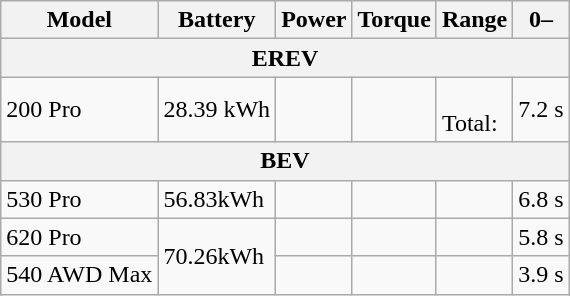<table class="wikitable">
<tr>
<th>Model</th>
<th>Battery</th>
<th>Power</th>
<th>Torque</th>
<th>Range</th>
<th>0–</th>
</tr>
<tr>
<th colspan="6">EREV</th>
</tr>
<tr>
<td>200 Pro</td>
<td>28.39 kWh</td>
<td></td>
<td></td>
<td><br>Total: </td>
<td>7.2 s</td>
</tr>
<tr>
<th colspan="6">BEV</th>
</tr>
<tr>
<td>530 Pro</td>
<td>56.83kWh</td>
<td></td>
<td></td>
<td></td>
<td>6.8 s</td>
</tr>
<tr>
<td>620 Pro</td>
<td rowspan="2">70.26kWh</td>
<td></td>
<td></td>
<td></td>
<td>5.8 s</td>
</tr>
<tr>
<td>540 AWD Max</td>
<td></td>
<td></td>
<td></td>
<td>3.9 s</td>
</tr>
</table>
